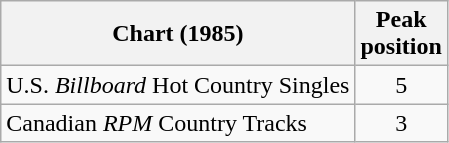<table class="wikitable sortable">
<tr>
<th>Chart (1985)</th>
<th>Peak<br>position</th>
</tr>
<tr>
<td align="left">U.S. <em>Billboard</em> Hot Country Singles</td>
<td align="center">5</td>
</tr>
<tr>
<td align="left">Canadian <em>RPM</em> Country Tracks</td>
<td align="center">3</td>
</tr>
</table>
